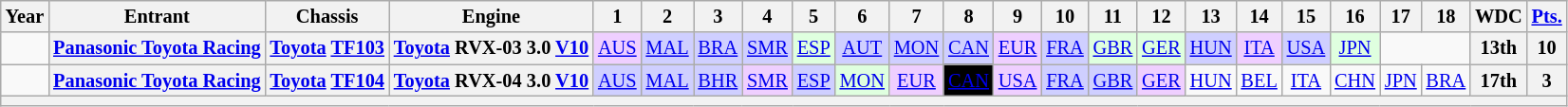<table class="wikitable" style="text-align:center; font-size:85%">
<tr>
<th>Year</th>
<th>Entrant</th>
<th>Chassis</th>
<th>Engine</th>
<th>1</th>
<th>2</th>
<th>3</th>
<th>4</th>
<th>5</th>
<th>6</th>
<th>7</th>
<th>8</th>
<th>9</th>
<th>10</th>
<th>11</th>
<th>12</th>
<th>13</th>
<th>14</th>
<th>15</th>
<th>16</th>
<th>17</th>
<th>18</th>
<th>WDC</th>
<th><a href='#'>Pts.</a></th>
</tr>
<tr>
<td></td>
<th nowrap><a href='#'>Panasonic Toyota Racing</a></th>
<th nowrap><a href='#'>Toyota</a> <a href='#'>TF103</a></th>
<th nowrap><a href='#'>Toyota</a> RVX-03 3.0 <a href='#'>V10</a></th>
<td style="background:#EFCFFF;"><a href='#'>AUS</a><br></td>
<td style="background:#CFCFFF;"><a href='#'>MAL</a><br></td>
<td style="background:#CFCFFF;"><a href='#'>BRA</a><br></td>
<td style="background:#CFCFFF;"><a href='#'>SMR</a><br></td>
<td style="background:#DFFFDF;"><a href='#'>ESP</a><br></td>
<td style="background:#CFCFFF;"><a href='#'>AUT</a><br></td>
<td style="background:#CFCFFF;"><a href='#'>MON</a><br></td>
<td style="background:#CFCFFF;"><a href='#'>CAN</a><br></td>
<td style="background:#EFCFFF;"><a href='#'>EUR</a><br></td>
<td style="background:#CFCFFF;"><a href='#'>FRA</a><br></td>
<td style="background:#DFFFDF;"><a href='#'>GBR</a><br></td>
<td style="background:#DFFFDF;"><a href='#'>GER</a><br></td>
<td style="background:#CFCFFF;"><a href='#'>HUN</a><br></td>
<td style="background:#EFCFFF;"><a href='#'>ITA</a><br></td>
<td style="background:#CFCFFF;"><a href='#'>USA</a><br></td>
<td style="background:#DFFFDF;"><a href='#'>JPN</a><br></td>
<td colspan=2></td>
<th>13th</th>
<th>10</th>
</tr>
<tr>
<td></td>
<th nowrap><a href='#'>Panasonic Toyota Racing</a></th>
<th nowrap><a href='#'>Toyota</a> <a href='#'>TF104</a></th>
<th nowrap><a href='#'>Toyota</a> RVX-04 3.0 <a href='#'>V10</a></th>
<td style="background:#CFCFFF;"><a href='#'>AUS</a><br></td>
<td style="background:#CFCFFF;"><a href='#'>MAL</a><br></td>
<td style="background:#CFCFFF;"><a href='#'>BHR</a><br></td>
<td style="background:#EFCFFF;"><a href='#'>SMR</a><br></td>
<td style="background:#CFCFFF;"><a href='#'>ESP</a><br></td>
<td style="background:#DFFFDF;"><a href='#'>MON</a><br></td>
<td style="background:#EFCFFF;"><a href='#'>EUR</a><br></td>
<td style="background:#000000; color:white"><a href='#'><span>CAN</span></a><br></td>
<td style="background:#EFCFFF;"><a href='#'>USA</a><br></td>
<td style="background:#CFCFFF;"><a href='#'>FRA</a><br></td>
<td style="background:#CFCFFF;"><a href='#'>GBR</a><br></td>
<td style="background:#EFCFFF;"><a href='#'>GER</a><br></td>
<td><a href='#'>HUN</a></td>
<td><a href='#'>BEL</a></td>
<td><a href='#'>ITA</a></td>
<td><a href='#'>CHN</a></td>
<td><a href='#'>JPN</a></td>
<td><a href='#'>BRA</a></td>
<th>17th</th>
<th>3</th>
</tr>
<tr>
<th colspan="24"></th>
</tr>
</table>
